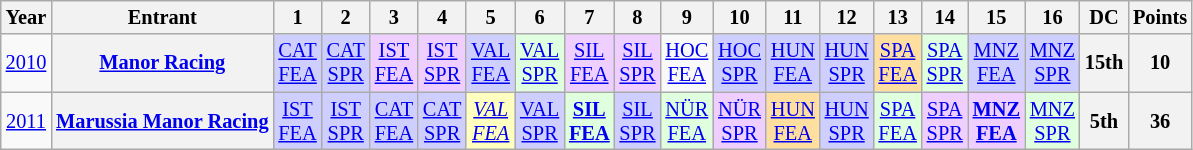<table class="wikitable" style="text-align:center; font-size:85%">
<tr>
<th>Year</th>
<th>Entrant</th>
<th>1</th>
<th>2</th>
<th>3</th>
<th>4</th>
<th>5</th>
<th>6</th>
<th>7</th>
<th>8</th>
<th>9</th>
<th>10</th>
<th>11</th>
<th>12</th>
<th>13</th>
<th>14</th>
<th>15</th>
<th>16</th>
<th>DC</th>
<th>Points</th>
</tr>
<tr>
<td><a href='#'>2010</a></td>
<th nowrap><a href='#'>Manor Racing</a></th>
<td style="background:#CFCFFF;"><a href='#'>CAT<br>FEA</a><br></td>
<td style="background:#CFCFFF;"><a href='#'>CAT<br>SPR</a><br></td>
<td style="background:#efcfff;"><a href='#'>IST<br>FEA</a><br></td>
<td style="background:#efcfff;"><a href='#'>IST<br>SPR</a><br></td>
<td style="background:#CFCFFF;"><a href='#'>VAL<br>FEA</a><br></td>
<td style="background:#dfffdf;"><a href='#'>VAL<br>SPR</a><br></td>
<td style="background:#efcfff;"><a href='#'>SIL<br>FEA</a><br></td>
<td style="background:#efcfff;"><a href='#'>SIL<br>SPR</a><br></td>
<td><a href='#'>HOC<br>FEA</a><br></td>
<td style="background:#CFCFFF;"><a href='#'>HOC<br>SPR</a><br></td>
<td style="background:#CFCFFF;"><a href='#'>HUN<br>FEA</a><br></td>
<td style="background:#CFCFFF;"><a href='#'>HUN<br>SPR</a><br></td>
<td style="background:#ffdf9f;"><a href='#'>SPA<br>FEA</a><br></td>
<td style="background:#dfffdf;"><a href='#'>SPA<br>SPR</a><br></td>
<td style="background:#CFCFFF;"><a href='#'>MNZ<br>FEA</a><br></td>
<td style="background:#CFCFFF;"><a href='#'>MNZ<br>SPR</a><br></td>
<th>15th</th>
<th>10</th>
</tr>
<tr>
<td><a href='#'>2011</a></td>
<th nowrap><a href='#'>Marussia Manor Racing</a></th>
<td style="background:#CFCFFF;"><a href='#'>IST<br>FEA</a><br></td>
<td style="background:#CFCFFF;"><a href='#'>IST<br>SPR</a><br></td>
<td style="background:#CFCFFF;"><a href='#'>CAT<br>FEA</a><br></td>
<td style="background:#CFCFFF;"><a href='#'>CAT<br>SPR</a><br></td>
<td style="background:#ffffbf;"><em><a href='#'>VAL<br>FEA</a></em><br></td>
<td style="background:#cfcfff;"><a href='#'>VAL<br>SPR</a><br></td>
<td style="background:#dfffdf;"><strong><a href='#'>SIL<br>FEA</a></strong><br></td>
<td style="background:#cfcfff;"><a href='#'>SIL<br>SPR</a><br></td>
<td style="background:#dfffdf;"><a href='#'>NÜR<br>FEA</a><br></td>
<td style="background:#efcfff;"><a href='#'>NÜR<br>SPR</a><br></td>
<td style="background:#ffdf9f;"><a href='#'>HUN<br>FEA</a><br></td>
<td style="background:#cfcfff;"><a href='#'>HUN<br>SPR</a><br></td>
<td style="background:#dfffdf;"><a href='#'>SPA<br>FEA</a><br></td>
<td style="background:#efcfff;"><a href='#'>SPA<br>SPR</a><br></td>
<td style="background:#efcfff;"><strong><a href='#'>MNZ<br>FEA</a></strong><br></td>
<td style="background:#dfffdf;"><a href='#'>MNZ<br>SPR</a><br></td>
<th>5th</th>
<th>36</th>
</tr>
</table>
